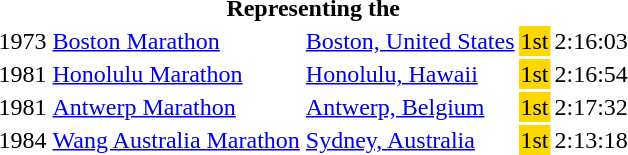<table>
<tr>
<th colspan="5">Representing the </th>
</tr>
<tr>
<td>1973</td>
<td><a href='#'>Boston Marathon</a></td>
<td><a href='#'>Boston, United States</a></td>
<td bgcolor="gold">1st</td>
<td>2:16:03</td>
</tr>
<tr>
<td>1981</td>
<td><a href='#'>Honolulu Marathon</a></td>
<td><a href='#'>Honolulu, Hawaii</a></td>
<td bgcolor="gold">1st</td>
<td>2:16:54</td>
</tr>
<tr>
<td>1981</td>
<td><a href='#'>Antwerp Marathon</a></td>
<td><a href='#'>Antwerp, Belgium</a></td>
<td bgcolor="gold">1st</td>
<td>2:17:32</td>
</tr>
<tr>
<td>1984</td>
<td><a href='#'>Wang Australia Marathon</a></td>
<td><a href='#'>Sydney, Australia</a></td>
<td bgcolor="gold">1st</td>
<td>2:13:18</td>
</tr>
</table>
